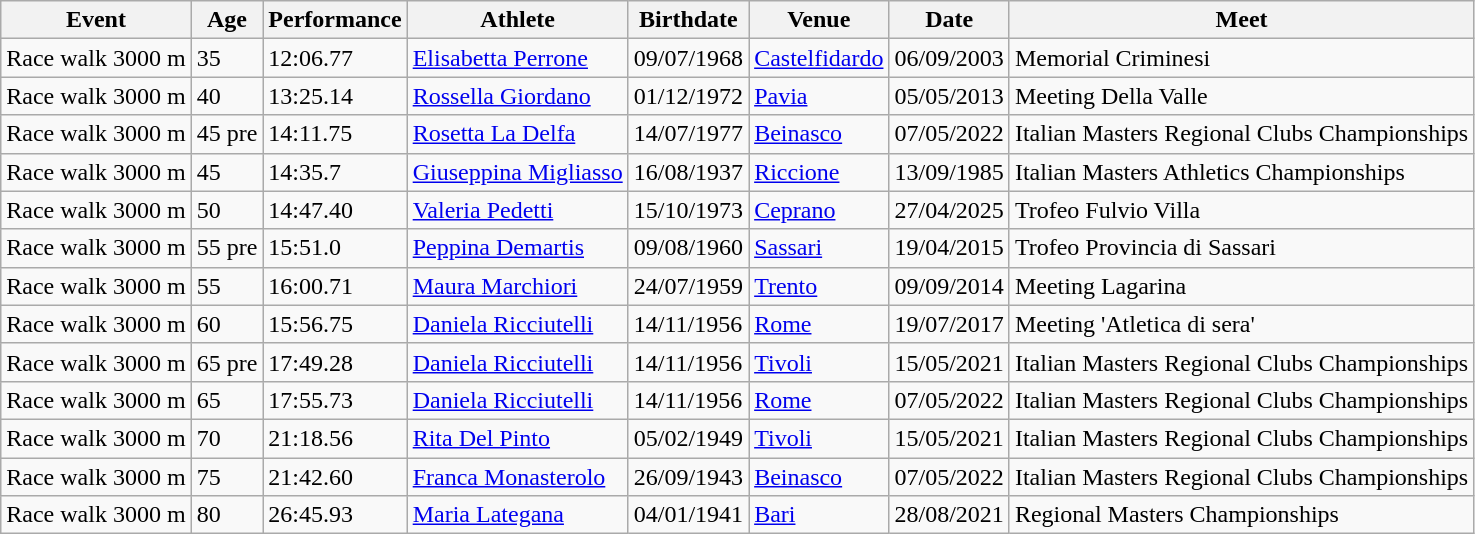<table class="wikitable" width= style="font-size:90%; text-align:center">
<tr>
<th>Event</th>
<th>Age</th>
<th>Performance</th>
<th>Athlete</th>
<th>Birthdate</th>
<th>Venue</th>
<th>Date</th>
<th>Meet</th>
</tr>
<tr>
<td>Race walk 3000 m</td>
<td>35</td>
<td>12:06.77</td>
<td align=left><a href='#'>Elisabetta Perrone</a></td>
<td>09/07/1968</td>
<td align=left><a href='#'>Castelfidardo</a></td>
<td>06/09/2003</td>
<td>Memorial Criminesi</td>
</tr>
<tr>
<td>Race walk 3000 m</td>
<td>40</td>
<td>13:25.14</td>
<td align=left><a href='#'>Rossella Giordano</a></td>
<td>01/12/1972</td>
<td align=left><a href='#'>Pavia</a></td>
<td>05/05/2013</td>
<td>Meeting Della Valle</td>
</tr>
<tr>
<td>Race walk 3000 m</td>
<td>45 pre</td>
<td>14:11.75</td>
<td align=left><a href='#'>Rosetta La Delfa</a></td>
<td>14/07/1977</td>
<td align=left><a href='#'>Beinasco</a></td>
<td>07/05/2022</td>
<td>Italian Masters Regional Clubs Championships</td>
</tr>
<tr>
<td>Race walk 3000 m</td>
<td>45</td>
<td>14:35.7</td>
<td align=left><a href='#'>Giuseppina Migliasso</a></td>
<td>16/08/1937</td>
<td align=left><a href='#'>Riccione</a></td>
<td>13/09/1985</td>
<td>Italian Masters Athletics Championships</td>
</tr>
<tr>
<td>Race walk 3000 m</td>
<td>50</td>
<td>14:47.40</td>
<td align=left><a href='#'>Valeria Pedetti</a></td>
<td>15/10/1973</td>
<td align=left><a href='#'>Ceprano</a></td>
<td>27/04/2025</td>
<td>Trofeo Fulvio Villa</td>
</tr>
<tr>
<td>Race walk 3000 m</td>
<td>55 pre</td>
<td>15:51.0</td>
<td align=left><a href='#'>Peppina Demartis</a></td>
<td>09/08/1960</td>
<td align=left><a href='#'>Sassari</a></td>
<td>19/04/2015</td>
<td>Trofeo Provincia di Sassari</td>
</tr>
<tr>
<td>Race walk 3000 m</td>
<td>55</td>
<td>16:00.71</td>
<td align=left><a href='#'>Maura Marchiori</a></td>
<td>24/07/1959</td>
<td align=left><a href='#'>Trento</a></td>
<td>09/09/2014</td>
<td>Meeting Lagarina</td>
</tr>
<tr>
<td>Race walk 3000 m</td>
<td>60</td>
<td>15:56.75</td>
<td align=left><a href='#'>Daniela Ricciutelli</a></td>
<td>14/11/1956</td>
<td align=left><a href='#'>Rome</a></td>
<td>19/07/2017</td>
<td>Meeting 'Atletica di sera'</td>
</tr>
<tr>
<td>Race walk 3000 m</td>
<td>65 pre</td>
<td>17:49.28</td>
<td align=left><a href='#'>Daniela Ricciutelli</a></td>
<td>14/11/1956</td>
<td align=left><a href='#'>Tivoli</a></td>
<td>15/05/2021</td>
<td>Italian Masters Regional Clubs Championships</td>
</tr>
<tr>
<td>Race walk 3000 m</td>
<td>65</td>
<td>17:55.73</td>
<td align=left><a href='#'>Daniela Ricciutelli</a></td>
<td>14/11/1956</td>
<td align=left><a href='#'>Rome</a></td>
<td>07/05/2022</td>
<td>Italian Masters Regional Clubs Championships</td>
</tr>
<tr>
<td>Race walk 3000 m</td>
<td>70</td>
<td>21:18.56</td>
<td align=left><a href='#'>Rita Del Pinto</a></td>
<td>05/02/1949</td>
<td align=left><a href='#'>Tivoli</a></td>
<td>15/05/2021</td>
<td>Italian Masters Regional Clubs Championships</td>
</tr>
<tr>
<td>Race walk 3000 m</td>
<td>75</td>
<td>21:42.60</td>
<td align=left><a href='#'>Franca Monasterolo</a></td>
<td>26/09/1943</td>
<td align=left><a href='#'>Beinasco</a></td>
<td>07/05/2022</td>
<td>Italian Masters Regional Clubs Championships</td>
</tr>
<tr>
<td>Race walk 3000 m</td>
<td>80</td>
<td>26:45.93</td>
<td align=left><a href='#'>Maria Lategana</a></td>
<td>04/01/1941</td>
<td align=left><a href='#'>Bari</a></td>
<td>28/08/2021</td>
<td>Regional Masters Championships</td>
</tr>
</table>
